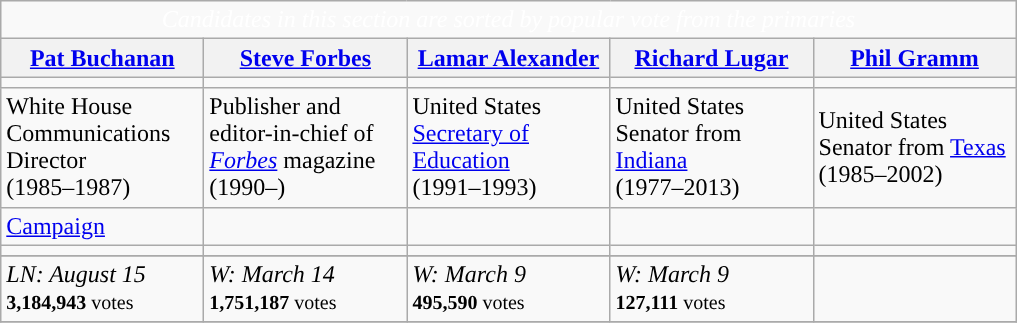<table class="wikitable mw-collapsible mw-collapsed">
<tr>
<td colspan="7" style="text-align:center; color:white; background:"><em>Candidates in this section are sorted by popular vote from the primaries</em></td>
</tr>
<tr>
<th scope="col" style="width:8em;"><a href='#'>Pat Buchanan</a></th>
<th scope="col" style="width:8em;"><a href='#'>Steve Forbes</a></th>
<th scope="col" style="width:8em;"><a href='#'>Lamar Alexander</a></th>
<th scope="col" style="width:8em;"><a href='#'>Richard Lugar</a></th>
<th scope="col" style="width:8em;"><a href='#'>Phil Gramm</a></th>
</tr>
<tr>
<td></td>
<td></td>
<td></td>
<td></td>
<td></td>
</tr>
<tr>
<td>White House Communications Director<br>(1985–1987)</td>
<td>Publisher and editor-in-chief of <em><a href='#'>Forbes</a></em> magazine<br>(1990–)</td>
<td>United States <a href='#'>Secretary of Education</a><br>(1991–1993)</td>
<td>United States Senator from <a href='#'>Indiana</a><br>(1977–2013)</td>
<td>United States Senator from <a href='#'>Texas</a><br>(1985–2002)</td>
</tr>
<tr>
<td><a href='#'>Campaign</a></td>
<td></td>
<td></td>
<td></td>
<td></td>
</tr>
<tr>
<td></td>
<td></td>
<td></td>
<td></td>
<td></td>
</tr>
<tr style="text-align:center">
</tr>
<tr>
<td><em>LN: August 15</em><br><small><strong>3,184,943</strong> votes</small></td>
<td><em>W: March 14</em><br><small><strong>1,751,187</strong> votes</small></td>
<td><em>W: March 9</em><br><small><strong>495,590</strong> votes</small></td>
<td><em>W: March 9</em><br><small><strong>127,111</strong> votes</small></td>
<td></td>
</tr>
<tr>
</tr>
</table>
